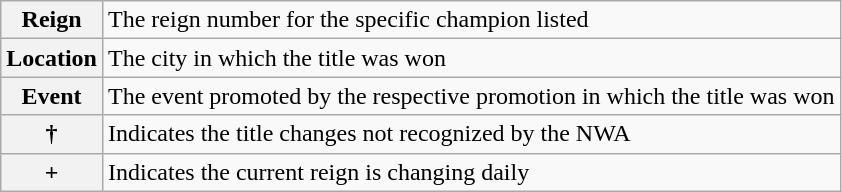<table class="wikitable">
<tr>
<th>Reign</th>
<td>The reign number for the specific champion listed</td>
</tr>
<tr>
<th>Location</th>
<td>The city in which the title was won</td>
</tr>
<tr>
<th>Event</th>
<td>The event promoted by the respective promotion in which the title was won</td>
</tr>
<tr>
<th>†</th>
<td>Indicates the title changes not recognized by the NWA</td>
</tr>
<tr>
<th>+</th>
<td>Indicates the current reign is changing daily</td>
</tr>
</table>
